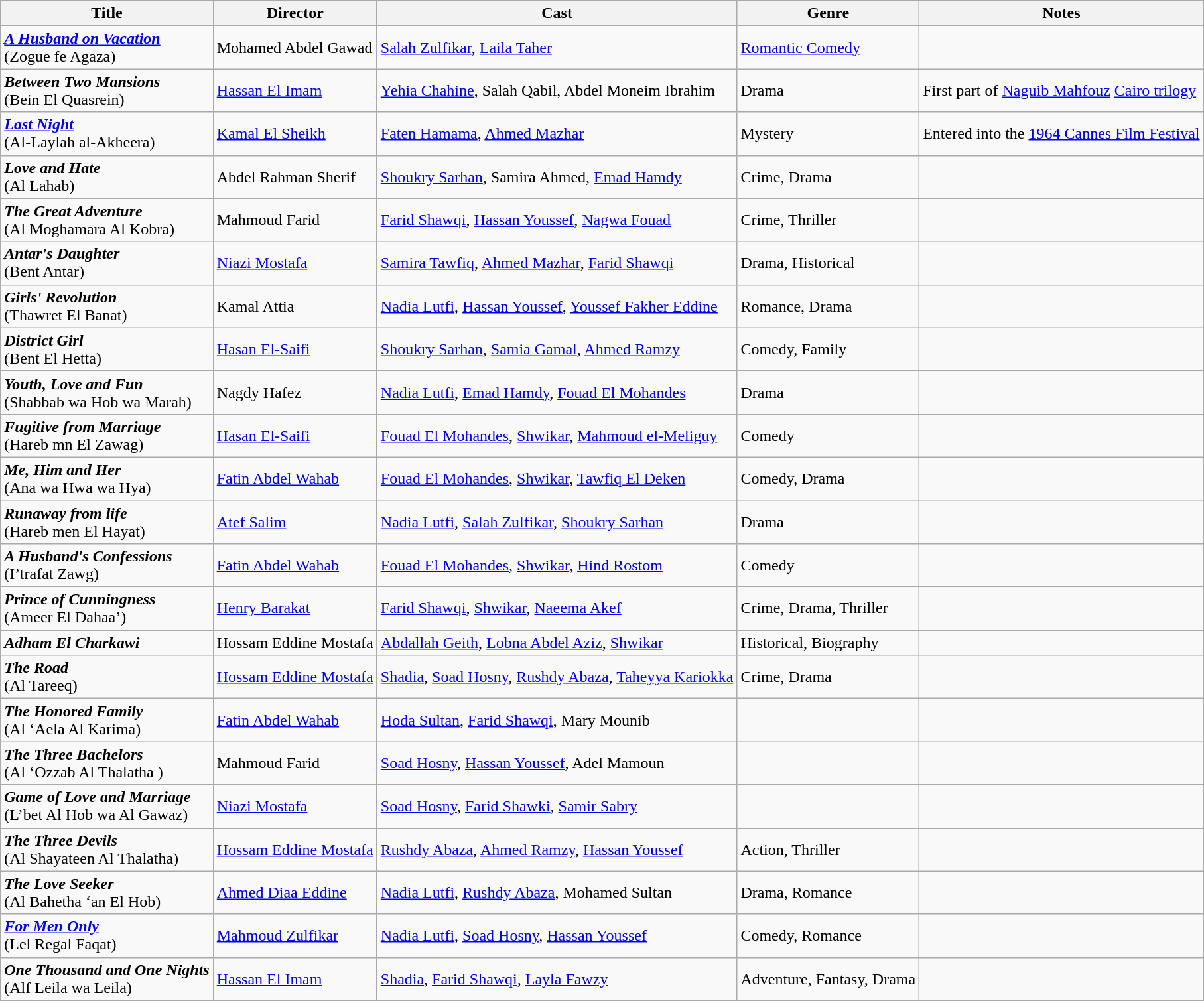<table class="wikitable">
<tr>
<th>Title</th>
<th>Director</th>
<th>Cast</th>
<th>Genre</th>
<th>Notes</th>
</tr>
<tr>
<td><strong><em><a href='#'>A Husband on Vacation</a></em></strong><br>(Zogue fe Agaza)</td>
<td>Mohamed Abdel Gawad</td>
<td><a href='#'>Salah Zulfikar</a>, <a href='#'>Laila Taher</a></td>
<td><a href='#'>Romantic Comedy</a></td>
<td></td>
</tr>
<tr>
<td><strong><em>Between Two Mansions</em></strong><br>(Bein El Quasrein)</td>
<td><a href='#'>Hassan El Imam</a></td>
<td><a href='#'>Yehia Chahine</a>, Salah Qabil, Abdel Moneim Ibrahim</td>
<td>Drama</td>
<td>First part of <a href='#'>Naguib Mahfouz</a> <a href='#'>Cairo trilogy</a></td>
</tr>
<tr>
<td><strong><em><a href='#'>Last Night</a></em></strong><br>(Al-Laylah al-Akheera)</td>
<td><a href='#'>Kamal El Sheikh</a></td>
<td><a href='#'>Faten Hamama</a>, <a href='#'>Ahmed Mazhar</a></td>
<td>Mystery</td>
<td>Entered into the <a href='#'>1964 Cannes Film Festival</a></td>
</tr>
<tr>
<td><strong><em>Love and Hate </em></strong><br>(Al Lahab)</td>
<td>Abdel Rahman Sherif</td>
<td><a href='#'>Shoukry Sarhan</a>, Samira Ahmed, <a href='#'>Emad Hamdy</a></td>
<td>Crime, Drama</td>
<td></td>
</tr>
<tr>
<td><strong><em>The Great Adventure </em></strong><br>(Al Moghamara Al Kobra)</td>
<td>Mahmoud Farid</td>
<td><a href='#'>Farid Shawqi</a>, <a href='#'>Hassan Youssef</a>, <a href='#'>Nagwa Fouad</a></td>
<td>Crime, Thriller</td>
<td></td>
</tr>
<tr>
<td><strong><em>Antar's Daughter </em></strong><br>(Bent Antar)</td>
<td><a href='#'>Niazi Mostafa</a></td>
<td><a href='#'>Samira Tawfiq</a>, <a href='#'>Ahmed Mazhar</a>, <a href='#'>Farid Shawqi</a></td>
<td>Drama, Historical</td>
<td></td>
</tr>
<tr>
<td><strong><em>Girls' Revolution </em></strong><br>(Thawret El Banat)</td>
<td>Kamal Attia</td>
<td><a href='#'>Nadia Lutfi</a>, <a href='#'>Hassan Youssef</a>, <a href='#'>Youssef Fakher Eddine</a></td>
<td>Romance, Drama</td>
<td></td>
</tr>
<tr>
<td><strong><em>District Girl </em></strong><br>(Bent El Hetta)</td>
<td><a href='#'>Hasan El-Saifi</a></td>
<td><a href='#'>Shoukry Sarhan</a>, <a href='#'>Samia Gamal</a>, <a href='#'>Ahmed Ramzy</a></td>
<td>Comedy, Family</td>
<td></td>
</tr>
<tr>
<td><strong><em>Youth, Love and Fun</em></strong><br>(Shabbab wa Hob wa Marah)</td>
<td>Nagdy Hafez</td>
<td><a href='#'>Nadia Lutfi</a>, <a href='#'>Emad Hamdy</a>, <a href='#'>Fouad El Mohandes</a></td>
<td>Drama</td>
<td></td>
</tr>
<tr>
<td><strong><em>Fugitive from Marriage </em></strong><br>(Hareb mn El Zawag)</td>
<td><a href='#'>Hasan El-Saifi</a></td>
<td><a href='#'>Fouad El Mohandes</a>, <a href='#'>Shwikar</a>, <a href='#'>Mahmoud el-Meliguy</a></td>
<td>Comedy</td>
<td></td>
</tr>
<tr>
<td><strong><em>Me, Him and Her </em></strong><br>(Ana wa Hwa wa Hya)</td>
<td><a href='#'>Fatin Abdel Wahab</a></td>
<td><a href='#'>Fouad El Mohandes</a>, <a href='#'>Shwikar</a>, <a href='#'>Tawfiq El Deken</a></td>
<td>Comedy, Drama</td>
<td></td>
</tr>
<tr>
<td><strong><em>Runaway from life </em></strong><br>(Hareb men El Hayat)</td>
<td><a href='#'>Atef Salim</a></td>
<td><a href='#'>Nadia Lutfi</a>, <a href='#'>Salah Zulfikar</a>, <a href='#'>Shoukry Sarhan</a></td>
<td>Drama</td>
<td></td>
</tr>
<tr>
<td><strong><em>A Husband's Confessions </em></strong><br>(I’trafat Zawg)</td>
<td><a href='#'>Fatin Abdel Wahab</a></td>
<td><a href='#'>Fouad El Mohandes</a>, <a href='#'>Shwikar</a>, <a href='#'>Hind Rostom</a></td>
<td>Comedy</td>
<td></td>
</tr>
<tr>
<td><strong><em>Prince of Cunningness </em></strong><br>(Ameer El Dahaa’)</td>
<td><a href='#'>Henry Barakat</a></td>
<td><a href='#'>Farid Shawqi</a>, <a href='#'>Shwikar</a>, <a href='#'>Naeema Akef</a></td>
<td>Crime, Drama, Thriller</td>
<td></td>
</tr>
<tr>
<td><strong><em>Adham El Charkawi </em></strong></td>
<td>Hossam Eddine Mostafa</td>
<td><a href='#'>Abdallah Geith</a>, <a href='#'>Lobna Abdel Aziz</a>, <a href='#'>Shwikar</a></td>
<td>Historical, Biography</td>
<td></td>
</tr>
<tr>
<td><strong><em>The Road </em></strong><br>(Al Tareeq)</td>
<td><a href='#'>Hossam Eddine Mostafa</a></td>
<td><a href='#'>Shadia</a>, <a href='#'>Soad Hosny</a>, <a href='#'>Rushdy Abaza</a>, <a href='#'>Taheyya Kariokka</a></td>
<td>Crime, Drama</td>
<td></td>
</tr>
<tr>
<td><strong><em>The Honored Family </em></strong><br>(Al ‘Aela Al Karima)</td>
<td><a href='#'>Fatin Abdel Wahab</a></td>
<td><a href='#'>Hoda Sultan</a>, <a href='#'>Farid Shawqi</a>, Mary Mounib</td>
<td></td>
<td></td>
</tr>
<tr>
<td><strong><em>The Three Bachelors </em></strong><br>(Al ‘Ozzab Al Thalatha )</td>
<td>Mahmoud Farid</td>
<td><a href='#'>Soad Hosny</a>, <a href='#'>Hassan Youssef</a>, Adel Mamoun</td>
<td></td>
<td></td>
</tr>
<tr>
<td><strong><em>Game of Love and Marriage </em></strong><br>(L’bet Al Hob wa Al Gawaz)</td>
<td><a href='#'>Niazi Mostafa</a></td>
<td><a href='#'>Soad Hosny</a>, <a href='#'>Farid Shawki</a>, <a href='#'>Samir Sabry</a></td>
<td></td>
<td></td>
</tr>
<tr>
<td><strong><em>The Three Devils </em></strong><br>(Al Shayateen Al Thalatha)</td>
<td><a href='#'>Hossam Eddine Mostafa</a></td>
<td><a href='#'>Rushdy Abaza</a>, <a href='#'>Ahmed Ramzy</a>, <a href='#'>Hassan Youssef</a></td>
<td>Action, Thriller</td>
<td></td>
</tr>
<tr>
<td><strong><em>The Love Seeker </em></strong><br>(Al Bahetha ‘an El Hob)</td>
<td><a href='#'>Ahmed Diaa Eddine</a></td>
<td><a href='#'>Nadia Lutfi</a>, <a href='#'>Rushdy Abaza</a>, Mohamed Sultan</td>
<td>Drama, Romance</td>
<td></td>
</tr>
<tr>
<td><strong><em><a href='#'>For Men Only</a> </em></strong><br>(Lel Regal Faqat)</td>
<td><a href='#'>Mahmoud Zulfikar</a></td>
<td><a href='#'>Nadia Lutfi</a>, <a href='#'>Soad Hosny</a>, <a href='#'>Hassan Youssef</a></td>
<td>Comedy, Romance</td>
<td></td>
</tr>
<tr>
<td><strong><em>One Thousand and One Nights </em></strong><br>(Alf Leila wa Leila)</td>
<td><a href='#'>Hassan El Imam</a></td>
<td><a href='#'>Shadia</a>, <a href='#'>Farid Shawqi</a>, <a href='#'>Layla Fawzy</a></td>
<td>Adventure, Fantasy, Drama</td>
<td></td>
</tr>
<tr>
</tr>
</table>
